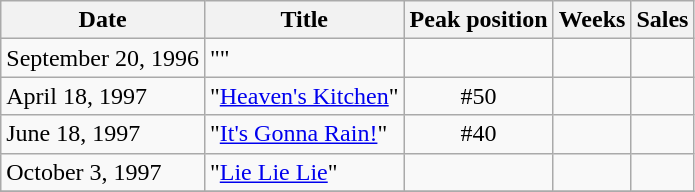<table class="wikitable">
<tr>
<th>Date</th>
<th>Title</th>
<th>Peak position</th>
<th>Weeks</th>
<th>Sales</th>
</tr>
<tr>
<td>September 20, 1996</td>
<td>""</td>
<td></td>
<td></td>
<td></td>
</tr>
<tr>
<td>April 18, 1997</td>
<td>"<a href='#'>Heaven's Kitchen</a>"</td>
<td align="center">#50</td>
<td></td>
<td></td>
</tr>
<tr>
<td>June 18, 1997</td>
<td>"<a href='#'>It's Gonna Rain!</a>"</td>
<td align="center">#40</td>
<td></td>
<td></td>
</tr>
<tr>
<td>October 3, 1997</td>
<td>"<a href='#'>Lie Lie Lie</a>"</td>
<td align="center"></td>
<td></td>
<td></td>
</tr>
<tr>
</tr>
</table>
